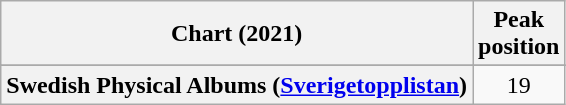<table class="wikitable sortable plainrowheaders" style="text-align:center">
<tr>
<th>Chart (2021)</th>
<th>Peak<br>position</th>
</tr>
<tr>
</tr>
<tr>
</tr>
<tr>
</tr>
<tr>
<th scope="row">Swedish Physical Albums (<a href='#'>Sverigetopplistan</a>)</th>
<td>19</td>
</tr>
</table>
